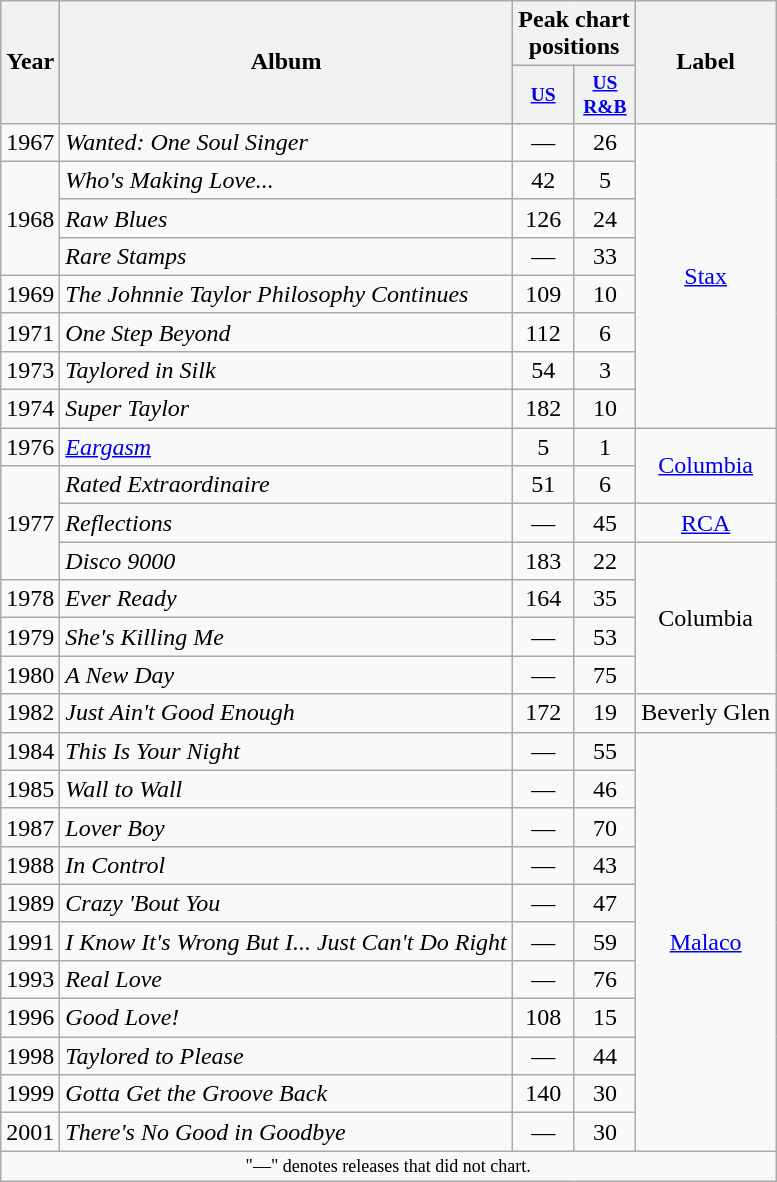<table class="wikitable" style="text-align:center;">
<tr>
<th rowspan="2">Year</th>
<th rowspan="2">Album</th>
<th colspan="2">Peak chart positions</th>
<th rowspan="2">Label</th>
</tr>
<tr style="font-size:small;">
<th width="35"><a href='#'>US</a><br></th>
<th width="35"><a href='#'>US R&B</a><br></th>
</tr>
<tr>
<td>1967</td>
<td style="text-align:left;"><em>Wanted: One Soul Singer</em></td>
<td align=center>—</td>
<td align=center>26</td>
<td rowspan="8"><a href='#'>Stax</a></td>
</tr>
<tr>
<td rowspan="3">1968</td>
<td style="text-align:left;"><em>Who's Making Love...</em></td>
<td align=center>42</td>
<td align=center>5</td>
</tr>
<tr>
<td style="text-align:left;"><em>Raw Blues</em></td>
<td align=center>126</td>
<td align=center>24</td>
</tr>
<tr>
<td style="text-align:left;"><em>Rare Stamps</em></td>
<td align=center>—</td>
<td align=center>33</td>
</tr>
<tr>
<td>1969</td>
<td style="text-align:left;"><em>The Johnnie Taylor Philosophy Continues</em></td>
<td align=center>109</td>
<td align=center>10</td>
</tr>
<tr>
<td>1971</td>
<td style="text-align:left;"><em>One Step Beyond</em></td>
<td align=center>112</td>
<td align=center>6</td>
</tr>
<tr>
<td>1973</td>
<td style="text-align:left;"><em>Taylored in Silk</em></td>
<td align=center>54</td>
<td align=center>3</td>
</tr>
<tr>
<td>1974</td>
<td style="text-align:left;"><em>Super Taylor</em></td>
<td align=center>182</td>
<td align=center>10</td>
</tr>
<tr>
<td>1976</td>
<td style="text-align:left;"><em><a href='#'>Eargasm</a></em></td>
<td align=center>5</td>
<td align=center>1</td>
<td rowspan="2"><a href='#'>Columbia</a></td>
</tr>
<tr>
<td rowspan="3">1977</td>
<td style="text-align:left;"><em>Rated Extraordinaire</em></td>
<td align=center>51</td>
<td align=center>6</td>
</tr>
<tr>
<td style="text-align:left;"><em>Reflections</em></td>
<td align=center>—</td>
<td align=center>45</td>
<td><a href='#'>RCA</a></td>
</tr>
<tr>
<td style="text-align:left;"><em>Disco 9000</em></td>
<td align=center>183</td>
<td align=center>22</td>
<td rowspan="4">Columbia</td>
</tr>
<tr>
<td>1978</td>
<td style="text-align:left;"><em>Ever Ready</em></td>
<td align=center>164</td>
<td align=center>35</td>
</tr>
<tr>
<td>1979</td>
<td style="text-align:left;"><em>She's Killing Me</em></td>
<td align=center>—</td>
<td align=center>53</td>
</tr>
<tr>
<td>1980</td>
<td style="text-align:left;"><em>A New Day</em></td>
<td align=center>—</td>
<td align=center>75</td>
</tr>
<tr>
<td>1982</td>
<td style="text-align:left;"><em>Just Ain't Good Enough</em></td>
<td align=center>172</td>
<td align=center>19</td>
<td>Beverly Glen</td>
</tr>
<tr>
<td>1984</td>
<td style="text-align:left;"><em>This Is Your Night</em></td>
<td align=center>—</td>
<td align=center>55</td>
<td rowspan="11"><a href='#'>Malaco</a></td>
</tr>
<tr>
<td>1985</td>
<td style="text-align:left;"><em>Wall to Wall</em></td>
<td align=center>—</td>
<td align=center>46</td>
</tr>
<tr>
<td>1987</td>
<td style="text-align:left;"><em>Lover Boy</em></td>
<td align=center>—</td>
<td align=center>70</td>
</tr>
<tr>
<td>1988</td>
<td style="text-align:left;"><em>In Control</em></td>
<td align=center>—</td>
<td align=center>43</td>
</tr>
<tr>
<td>1989</td>
<td style="text-align:left;"><em>Crazy 'Bout You</em></td>
<td align=center>—</td>
<td align=center>47</td>
</tr>
<tr>
<td>1991</td>
<td style="text-align:left;"><em>I Know It's Wrong But I... Just Can't Do Right</em></td>
<td align=center>—</td>
<td align=center>59</td>
</tr>
<tr>
<td>1993</td>
<td style="text-align:left;"><em>Real Love</em></td>
<td align=center>—</td>
<td align=center>76</td>
</tr>
<tr>
<td>1996</td>
<td style="text-align:left;"><em>Good Love!</em></td>
<td align=center>108</td>
<td align=center>15</td>
</tr>
<tr>
<td>1998</td>
<td style="text-align:left;"><em>Taylored to Please</em></td>
<td align=center>—</td>
<td align=center>44</td>
</tr>
<tr>
<td>1999</td>
<td style="text-align:left;"><em>Gotta Get the Groove Back</em></td>
<td align=center>140</td>
<td align=center>30</td>
</tr>
<tr>
<td>2001</td>
<td style="text-align:left;"><em>There's No Good in Goodbye</em></td>
<td align=center>—</td>
<td align=center>30</td>
</tr>
<tr>
<td colspan="8" style="text-align:center; font-size:9pt;">"—" denotes releases that did not chart.</td>
</tr>
</table>
